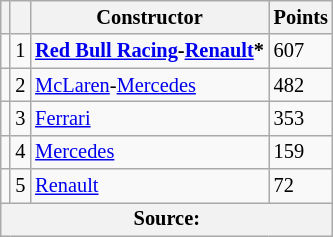<table class="wikitable" style="font-size: 85%;">
<tr>
<th></th>
<th></th>
<th>Constructor</th>
<th>Points</th>
</tr>
<tr>
<td align="left"></td>
<td style="text-align:center;">1</td>
<td> <strong><a href='#'>Red Bull Racing</a>-<a href='#'>Renault</a>*</strong></td>
<td>607</td>
</tr>
<tr>
<td align="left"></td>
<td style="text-align:center;">2</td>
<td> <a href='#'>McLaren</a>-<a href='#'>Mercedes</a></td>
<td>482</td>
</tr>
<tr>
<td align="left"></td>
<td style="text-align:center;">3</td>
<td> <a href='#'>Ferrari</a></td>
<td>353</td>
</tr>
<tr>
<td align="left"></td>
<td style="text-align:center;">4</td>
<td> <a href='#'>Mercedes</a></td>
<td>159</td>
</tr>
<tr>
<td align="left"></td>
<td style="text-align:center;">5</td>
<td> <a href='#'>Renault</a></td>
<td>72</td>
</tr>
<tr>
<th colspan=4>Source: </th>
</tr>
</table>
